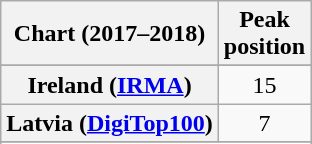<table class="wikitable sortable plainrowheaders" style="text-align:center">
<tr>
<th>Chart (2017–2018)</th>
<th>Peak<br>position</th>
</tr>
<tr>
</tr>
<tr>
</tr>
<tr>
</tr>
<tr>
</tr>
<tr>
</tr>
<tr>
</tr>
<tr>
<th scope="row">Ireland (<a href='#'>IRMA</a>)</th>
<td>15</td>
</tr>
<tr>
<th scope="row">Latvia (<a href='#'>DigiTop100</a>)</th>
<td>7</td>
</tr>
<tr>
</tr>
<tr>
</tr>
<tr>
</tr>
<tr>
</tr>
<tr>
</tr>
<tr>
</tr>
<tr>
</tr>
<tr>
</tr>
<tr>
</tr>
<tr>
</tr>
<tr>
</tr>
<tr>
</tr>
<tr>
</tr>
<tr>
</tr>
<tr>
</tr>
</table>
